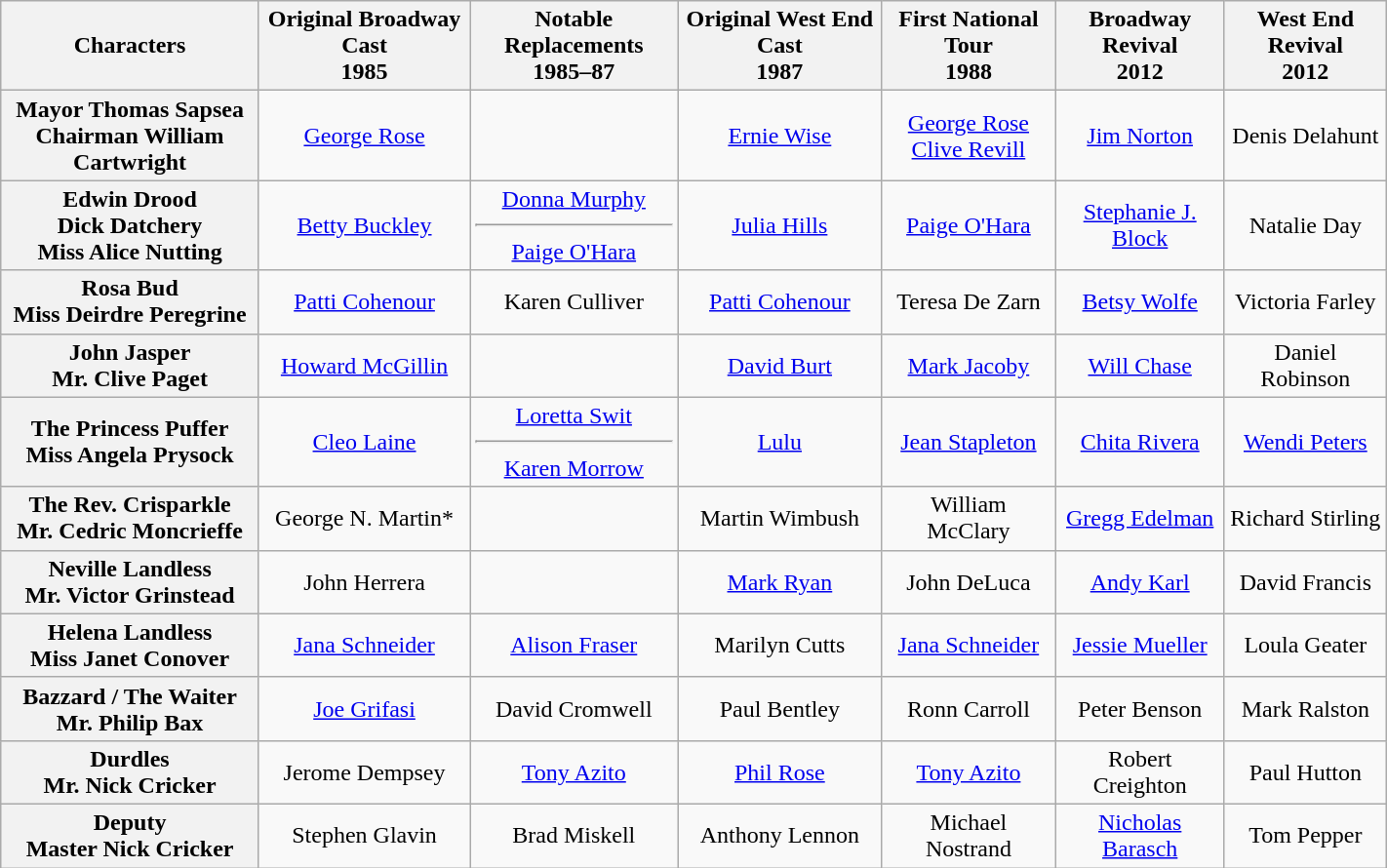<table class="wikitable sortable" style="width:75%;">
<tr>
<th scope="col" class="unsortable">Characters</th>
<th scope="col" class="unsortable">Original Broadway Cast<br>1985</th>
<th scope="col" class="unsortable">Notable Replacements<br>1985–87</th>
<th scope="col" class="unsortable">Original West End Cast<br>1987</th>
<th scope="col" class="unsortable">First National Tour<br>1988</th>
<th scope="col" class="unsortable">Broadway Revival<br>2012</th>
<th scope="col" class="unsortable">West End Revival<br>2012</th>
</tr>
<tr>
<th>Mayor Thomas Sapsea <br> Chairman William Cartwright</th>
<td style="text-align:center;"><a href='#'>George Rose</a></td>
<td style="text-align:center;"></td>
<td style="text-align:center;"><a href='#'>Ernie Wise</a></td>
<td style="text-align:center;"><a href='#'>George Rose</a><br><a href='#'>Clive Revill</a></td>
<td style="text-align:center;"><a href='#'>Jim Norton</a></td>
<td style="text-align:center;">Denis Delahunt</td>
</tr>
<tr>
<th>Edwin Drood <br>Dick Datchery<br> Miss Alice Nutting</th>
<td style="text-align:center;"><a href='#'>Betty Buckley</a></td>
<td style="text-align:center;"><a href='#'>Donna Murphy</a><hr><a href='#'>Paige O'Hara</a></td>
<td style="text-align:center;"><a href='#'>Julia Hills</a></td>
<td style="text-align:center;"><a href='#'>Paige O'Hara</a></td>
<td style="text-align:center;"><a href='#'>Stephanie J. Block</a></td>
<td style="text-align:center;">Natalie Day</td>
</tr>
<tr>
<th>Rosa Bud <br> Miss Deirdre Peregrine</th>
<td style="text-align:center;"><a href='#'>Patti Cohenour</a></td>
<td style="text-align:center;">Karen Culliver</td>
<td style="text-align:center;"><a href='#'>Patti Cohenour</a></td>
<td style="text-align:center;">Teresa De Zarn</td>
<td style="text-align:center;"><a href='#'>Betsy Wolfe</a></td>
<td style="text-align:center;">Victoria Farley</td>
</tr>
<tr>
<th>John Jasper <br> Mr. Clive Paget</th>
<td style="text-align:center;"><a href='#'>Howard McGillin</a></td>
<td style="text-align:center;"></td>
<td style="text-align:center;"><a href='#'>David Burt</a></td>
<td style="text-align:center;"><a href='#'>Mark Jacoby</a></td>
<td style="text-align:center;"><a href='#'>Will Chase</a></td>
<td style="text-align:center;">Daniel Robinson</td>
</tr>
<tr>
<th>The Princess Puffer <br> Miss Angela Prysock</th>
<td style="text-align:center;"><a href='#'>Cleo Laine</a></td>
<td style="text-align:center;"><a href='#'>Loretta Swit</a><hr><a href='#'>Karen Morrow</a></td>
<td style="text-align:center;"><a href='#'>Lulu</a></td>
<td style="text-align:center;"><a href='#'>Jean Stapleton</a></td>
<td style="text-align:center;"><a href='#'>Chita Rivera</a></td>
<td style="text-align:center;"><a href='#'>Wendi Peters</a></td>
</tr>
<tr>
<th>The Rev. Crisparkle <br> Mr. Cedric Moncrieffe</th>
<td style="text-align:center;">George N. Martin*</td>
<td style="text-align:center;"></td>
<td style="text-align:center;">Martin Wimbush</td>
<td style="text-align:center;">William McClary</td>
<td style="text-align:center;"><a href='#'>Gregg Edelman</a></td>
<td style="text-align:center;">Richard Stirling</td>
</tr>
<tr>
<th>Neville Landless <br> Mr. Victor Grinstead</th>
<td style="text-align:center;">John Herrera</td>
<td style="text-align:center;"></td>
<td style="text-align:center;"><a href='#'>Mark Ryan</a></td>
<td style="text-align:center;">John DeLuca</td>
<td style="text-align:center;"><a href='#'>Andy Karl</a></td>
<td style="text-align:center;">David Francis</td>
</tr>
<tr>
<th>Helena Landless <br> Miss Janet Conover</th>
<td style="text-align:center;"><a href='#'>Jana Schneider</a></td>
<td style="text-align:center;"><a href='#'>Alison Fraser</a></td>
<td style="text-align:center;">Marilyn Cutts</td>
<td style="text-align:center;"><a href='#'>Jana Schneider</a></td>
<td style="text-align:center;"><a href='#'>Jessie Mueller</a></td>
<td style="text-align:center;">Loula Geater</td>
</tr>
<tr>
<th>Bazzard / The Waiter <br> Mr. Philip Bax</th>
<td style="text-align:center;"><a href='#'>Joe Grifasi</a></td>
<td style="text-align:center;">David Cromwell</td>
<td style="text-align:center;">Paul Bentley</td>
<td style="text-align:center;">Ronn Carroll</td>
<td style="text-align:center;">Peter Benson</td>
<td style="text-align:center;">Mark Ralston</td>
</tr>
<tr>
<th>Durdles <br> Mr. Nick Cricker</th>
<td style="text-align:center;">Jerome Dempsey</td>
<td style="text-align:center;"><a href='#'>Tony Azito</a></td>
<td style="text-align:center;"><a href='#'>Phil Rose</a></td>
<td style="text-align:center;"><a href='#'>Tony Azito</a></td>
<td style="text-align:center;">Robert Creighton</td>
<td style="text-align:center;">Paul Hutton</td>
</tr>
<tr>
<th>Deputy <br> Master Nick Cricker</th>
<td style="text-align:center;">Stephen Glavin</td>
<td style="text-align:center;">Brad Miskell</td>
<td style="text-align:center;">Anthony Lennon</td>
<td style="text-align:center;">Michael Nostrand</td>
<td style="text-align:center;"><a href='#'>Nicholas Barasch</a></td>
<td style="text-align:center;">Tom Pepper</td>
</tr>
</table>
